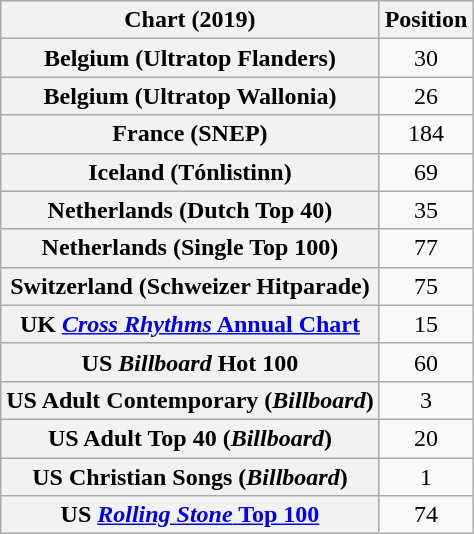<table class="wikitable sortable plainrowheaders" style="text-align:center">
<tr>
<th scope="col">Chart (2019)</th>
<th scope="col">Position</th>
</tr>
<tr>
<th scope="row">Belgium (Ultratop Flanders)</th>
<td>30</td>
</tr>
<tr>
<th scope="row">Belgium (Ultratop Wallonia)</th>
<td>26</td>
</tr>
<tr>
<th scope="row">France (SNEP)</th>
<td>184</td>
</tr>
<tr>
<th scope="row">Iceland (Tónlistinn)</th>
<td>69</td>
</tr>
<tr>
<th scope="row">Netherlands (Dutch Top 40)</th>
<td>35</td>
</tr>
<tr>
<th scope="row">Netherlands (Single Top 100)</th>
<td>77</td>
</tr>
<tr>
<th scope="row">Switzerland (Schweizer Hitparade)</th>
<td>75</td>
</tr>
<tr>
<th scope="row">UK <a href='#'><em> Cross Rhythms</em> Annual Chart</a></th>
<td>15</td>
</tr>
<tr>
<th scope="row">US <em>Billboard</em> Hot 100</th>
<td>60</td>
</tr>
<tr>
<th scope="row">US Adult Contemporary (<em>Billboard</em>)</th>
<td>3</td>
</tr>
<tr>
<th scope="row">US Adult Top 40 (<em>Billboard</em>)</th>
<td>20</td>
</tr>
<tr>
<th scope="row">US Christian Songs (<em>Billboard</em>)</th>
<td>1</td>
</tr>
<tr>
<th scope="row">US <a href='#'><em>Rolling Stone</em> Top 100</a></th>
<td>74</td>
</tr>
</table>
